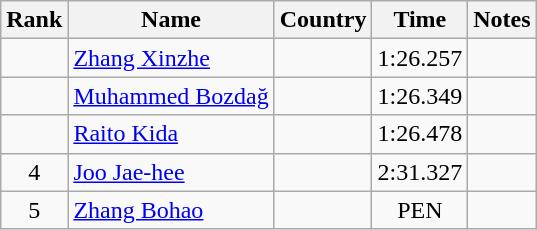<table class="wikitable sortable" style="text-align:center">
<tr>
<th>Rank</th>
<th>Name</th>
<th>Country</th>
<th>Time</th>
<th>Notes</th>
</tr>
<tr>
<td></td>
<td align=left><a href='#'>Zhang Xinzhe</a></td>
<td align=left></td>
<td>1:26.257</td>
<td></td>
</tr>
<tr>
<td></td>
<td align=left><a href='#'>Muhammed Bozdağ</a></td>
<td align=left></td>
<td>1:26.349</td>
<td></td>
</tr>
<tr>
<td></td>
<td align=left><a href='#'>Raito Kida</a></td>
<td align=left></td>
<td>1:26.478</td>
<td></td>
</tr>
<tr>
<td>4</td>
<td align=left><a href='#'>Joo Jae-hee</a></td>
<td align=left></td>
<td>2:31.327</td>
<td></td>
</tr>
<tr>
<td>5</td>
<td align=left><a href='#'>Zhang Bohao</a></td>
<td align=left></td>
<td>PEN</td>
<td></td>
</tr>
</table>
